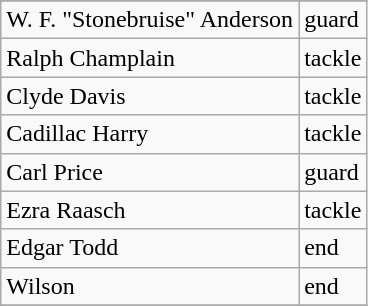<table class="wikitable">
<tr>
</tr>
<tr>
<td>W. F. "Stonebruise" Anderson</td>
<td>guard</td>
</tr>
<tr>
<td>Ralph Champlain</td>
<td>tackle</td>
</tr>
<tr>
<td>Clyde Davis</td>
<td>tackle</td>
</tr>
<tr>
<td>Cadillac Harry</td>
<td>tackle</td>
</tr>
<tr>
<td>Carl Price</td>
<td>guard</td>
</tr>
<tr>
<td>Ezra Raasch</td>
<td>tackle</td>
</tr>
<tr>
<td>Edgar Todd</td>
<td>end</td>
</tr>
<tr>
<td>Wilson</td>
<td>end</td>
</tr>
<tr>
</tr>
</table>
